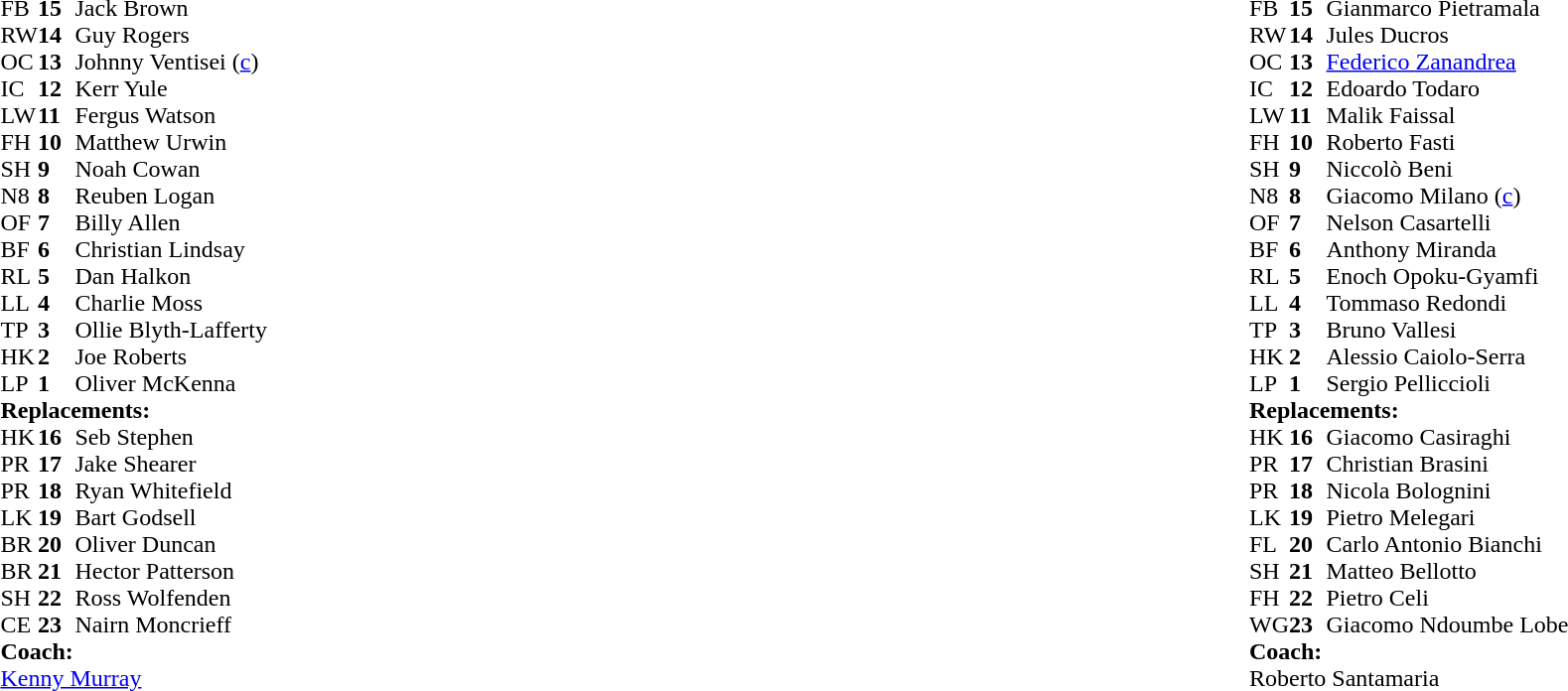<table style="width:100%">
<tr>
<td style="vertical-align:top; width:50%"><br><table cellspacing="0" cellpadding="0">
<tr>
<th width="25"></th>
<th width="25"></th>
</tr>
<tr>
<td>FB</td>
<td><strong>15</strong></td>
<td>Jack Brown</td>
</tr>
<tr>
<td>RW</td>
<td><strong>14</strong></td>
<td>Guy Rogers</td>
</tr>
<tr>
<td>OC</td>
<td><strong>13</strong></td>
<td>Johnny Ventisei (<a href='#'>c</a>)</td>
</tr>
<tr>
<td>IC</td>
<td><strong>12</strong></td>
<td>Kerr Yule</td>
</tr>
<tr>
<td>LW</td>
<td><strong>11</strong></td>
<td>Fergus Watson</td>
<td></td>
<td></td>
</tr>
<tr>
<td>FH</td>
<td><strong>10</strong></td>
<td>Matthew Urwin</td>
<td></td>
<td></td>
</tr>
<tr>
<td>SH</td>
<td><strong>9</strong></td>
<td>Noah Cowan</td>
<td></td>
<td></td>
</tr>
<tr>
<td>N8</td>
<td><strong>8</strong></td>
<td>Reuben Logan</td>
</tr>
<tr>
<td>OF</td>
<td><strong>7</strong></td>
<td>Billy Allen</td>
</tr>
<tr>
<td>BF</td>
<td><strong>6</strong></td>
<td>Christian Lindsay</td>
<td></td>
<td></td>
</tr>
<tr>
<td>RL</td>
<td><strong>5</strong></td>
<td>Dan Halkon</td>
</tr>
<tr>
<td>LL</td>
<td><strong>4</strong></td>
<td>Charlie Moss</td>
<td></td>
<td></td>
</tr>
<tr>
<td>TP</td>
<td><strong>3</strong></td>
<td>Ollie Blyth-Lafferty</td>
<td></td>
<td></td>
</tr>
<tr>
<td>HK</td>
<td><strong>2</strong></td>
<td>Joe Roberts</td>
<td></td>
<td></td>
</tr>
<tr>
<td>LP</td>
<td><strong>1</strong></td>
<td>Oliver McKenna</td>
<td></td>
<td></td>
</tr>
<tr>
<td colspan="3"><strong>Replacements:</strong></td>
</tr>
<tr>
<td>HK</td>
<td><strong>16</strong></td>
<td>Seb Stephen</td>
<td></td>
<td></td>
</tr>
<tr>
<td>PR</td>
<td><strong>17</strong></td>
<td>Jake Shearer</td>
<td></td>
<td></td>
</tr>
<tr>
<td>PR</td>
<td><strong>18</strong></td>
<td>Ryan Whitefield</td>
<td></td>
<td></td>
</tr>
<tr>
<td>LK</td>
<td><strong>19</strong></td>
<td>Bart Godsell</td>
<td></td>
<td></td>
</tr>
<tr>
<td>BR</td>
<td><strong>20</strong></td>
<td>Oliver Duncan</td>
<td></td>
<td></td>
</tr>
<tr>
<td>BR</td>
<td><strong>21</strong></td>
<td>Hector Patterson</td>
<td></td>
<td></td>
</tr>
<tr>
<td>SH</td>
<td><strong>22</strong></td>
<td>Ross Wolfenden</td>
<td></td>
<td></td>
</tr>
<tr>
<td>CE</td>
<td><strong>23</strong></td>
<td>Nairn Moncrieff</td>
<td></td>
<td></td>
</tr>
<tr>
<td colspan="3"><strong>Coach:</strong></td>
</tr>
<tr>
<td colspan="3"><a href='#'>Kenny Murray</a></td>
</tr>
</table>
</td>
<td style="vertical-align:top"></td>
<td style="vertical-align:top; width:50%"><br><table cellspacing="0" cellpadding="0" style="margin:auto">
<tr>
<th width="25"></th>
<th width="25"></th>
</tr>
<tr>
<td>FB</td>
<td><strong>15</strong></td>
<td>Gianmarco Pietramala</td>
<td></td>
<td></td>
</tr>
<tr>
<td>RW</td>
<td><strong>14</strong></td>
<td>Jules Ducros</td>
</tr>
<tr>
<td>OC</td>
<td><strong>13</strong></td>
<td><a href='#'>Federico Zanandrea</a></td>
<td></td>
<td></td>
</tr>
<tr>
<td>IC</td>
<td><strong>12</strong></td>
<td>Edoardo Todaro</td>
</tr>
<tr>
<td>LW</td>
<td><strong>11</strong></td>
<td>Malik Faissal</td>
</tr>
<tr>
<td>FH</td>
<td><strong>10</strong></td>
<td>Roberto Fasti</td>
</tr>
<tr>
<td>SH</td>
<td><strong>9</strong></td>
<td>Niccolò Beni</td>
<td></td>
<td></td>
</tr>
<tr>
<td>N8</td>
<td><strong>8</strong></td>
<td>Giacomo Milano (<a href='#'>c</a>)</td>
</tr>
<tr>
<td>OF</td>
<td><strong>7</strong></td>
<td>Nelson Casartelli</td>
<td></td>
<td></td>
</tr>
<tr>
<td>BF</td>
<td><strong>6</strong></td>
<td>Anthony Miranda</td>
</tr>
<tr>
<td>RL</td>
<td><strong>5</strong></td>
<td>Enoch Opoku-Gyamfi</td>
<td></td>
<td></td>
</tr>
<tr>
<td>LL</td>
<td><strong>4</strong></td>
<td>Tommaso Redondi</td>
</tr>
<tr>
<td>TP</td>
<td><strong>3</strong></td>
<td>Bruno Vallesi</td>
<td></td>
<td></td>
</tr>
<tr>
<td>HK</td>
<td><strong>2</strong></td>
<td>Alessio Caiolo-Serra</td>
<td></td>
<td></td>
</tr>
<tr>
<td>LP</td>
<td><strong>1</strong></td>
<td>Sergio Pelliccioli</td>
<td></td>
<td></td>
</tr>
<tr>
<td colspan="3"><strong>Replacements:</strong></td>
</tr>
<tr>
<td>HK</td>
<td><strong>16</strong></td>
<td>Giacomo Casiraghi</td>
<td></td>
<td></td>
</tr>
<tr>
<td>PR</td>
<td><strong>17</strong></td>
<td>Christian Brasini</td>
<td></td>
<td></td>
</tr>
<tr>
<td>PR</td>
<td><strong>18</strong></td>
<td>Nicola Bolognini</td>
<td></td>
<td></td>
</tr>
<tr>
<td>LK</td>
<td><strong>19</strong></td>
<td>Pietro Melegari</td>
<td></td>
<td></td>
</tr>
<tr>
<td>FL</td>
<td><strong>20</strong></td>
<td>Carlo Antonio Bianchi</td>
<td></td>
<td></td>
</tr>
<tr>
<td>SH</td>
<td><strong>21</strong></td>
<td>Matteo Bellotto</td>
<td></td>
<td></td>
</tr>
<tr>
<td>FH</td>
<td><strong>22</strong></td>
<td>Pietro Celi</td>
<td></td>
<td></td>
</tr>
<tr>
<td>WG</td>
<td><strong>23</strong></td>
<td>Giacomo Ndoumbe Lobe</td>
<td></td>
<td></td>
</tr>
<tr>
<td colspan="3"><strong>Coach:</strong></td>
</tr>
<tr>
<td colspan="3">Roberto Santamaria</td>
</tr>
</table>
</td>
</tr>
</table>
